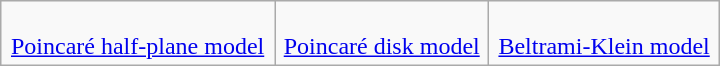<table class=wikitable width=480>
<tr align=center>
<td><br><a href='#'>Poincaré half-plane model</a></td>
<td><br><a href='#'>Poincaré disk model</a></td>
<td><br><a href='#'>Beltrami-Klein model</a></td>
</tr>
</table>
